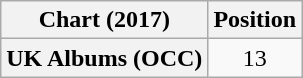<table class="wikitable plainrowheaders" style="text-align:center">
<tr>
<th>Chart (2017)</th>
<th>Position</th>
</tr>
<tr>
<th scope="row">UK Albums (OCC)</th>
<td>13</td>
</tr>
</table>
